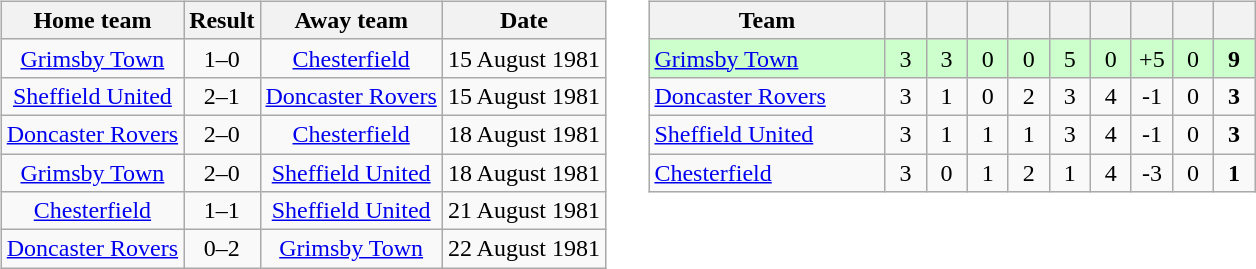<table>
<tr>
<td valign="top"><br><table class="wikitable" style="text-align: center">
<tr>
<th>Home team</th>
<th>Result</th>
<th>Away team</th>
<th>Date</th>
</tr>
<tr>
<td><a href='#'>Grimsby Town</a></td>
<td>1–0</td>
<td><a href='#'>Chesterfield</a></td>
<td>15 August 1981</td>
</tr>
<tr>
<td><a href='#'>Sheffield United</a></td>
<td>2–1</td>
<td><a href='#'>Doncaster Rovers</a></td>
<td>15 August 1981</td>
</tr>
<tr>
<td><a href='#'>Doncaster Rovers</a></td>
<td>2–0</td>
<td><a href='#'>Chesterfield</a></td>
<td>18 August 1981</td>
</tr>
<tr>
<td><a href='#'>Grimsby Town</a></td>
<td>2–0</td>
<td><a href='#'>Sheffield United</a></td>
<td>18 August 1981</td>
</tr>
<tr>
<td><a href='#'>Chesterfield</a></td>
<td>1–1</td>
<td><a href='#'>Sheffield United</a></td>
<td>21 August 1981</td>
</tr>
<tr>
<td><a href='#'>Doncaster Rovers</a></td>
<td>0–2</td>
<td><a href='#'>Grimsby Town</a></td>
<td>22 August 1981</td>
</tr>
</table>
</td>
<td width="1"> </td>
<td valign="top"><br><table class="wikitable" style="text-align:center">
<tr>
<th width=150>Team</th>
<th width=20></th>
<th width=20></th>
<th width=20></th>
<th width=20></th>
<th width=20></th>
<th width=20></th>
<th width=20></th>
<th width=20></th>
<th width=20></th>
</tr>
<tr bgcolor="#ccffcc">
<td align="left"><a href='#'>Grimsby Town</a></td>
<td>3</td>
<td>3</td>
<td>0</td>
<td>0</td>
<td>5</td>
<td>0</td>
<td>+5</td>
<td>0</td>
<td><strong>9</strong></td>
</tr>
<tr>
<td align="left"><a href='#'>Doncaster Rovers</a></td>
<td>3</td>
<td>1</td>
<td>0</td>
<td>2</td>
<td>3</td>
<td>4</td>
<td>-1</td>
<td>0</td>
<td><strong>3</strong></td>
</tr>
<tr>
<td align="left"><a href='#'>Sheffield United</a></td>
<td>3</td>
<td>1</td>
<td>1</td>
<td>1</td>
<td>3</td>
<td>4</td>
<td>-1</td>
<td>0</td>
<td><strong>3</strong></td>
</tr>
<tr>
<td align="left"><a href='#'>Chesterfield</a></td>
<td>3</td>
<td>0</td>
<td>1</td>
<td>2</td>
<td>1</td>
<td>4</td>
<td>-3</td>
<td>0</td>
<td><strong>1</strong></td>
</tr>
</table>
</td>
</tr>
</table>
